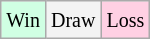<table class="wikitable">
<tr>
<td style="background-color: #d0ffe3;"><small>Win</small></td>
<td style="background-color: #f3f3f3;"><small>Draw</small></td>
<td style="background-color: #ffd0e3;"><small>Loss</small></td>
</tr>
</table>
